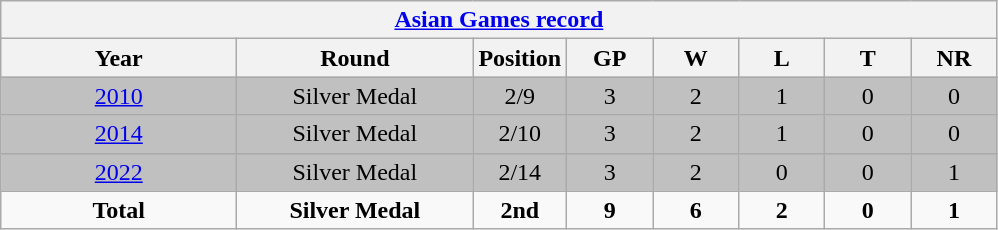<table class="wikitable" style="text-align: center; width=900px;">
<tr>
<th colspan=9><a href='#'>Asian Games record</a></th>
</tr>
<tr>
<th width=150>Year</th>
<th width=150>Round</th>
<th width=50>Position</th>
<th width=50>GP</th>
<th width=50>W</th>
<th width=50>L</th>
<th width=50>T</th>
<th width=50>NR</th>
</tr>
<tr style="background:silver;">
<td> <a href='#'>2010</a></td>
<td>Silver Medal</td>
<td>2/9</td>
<td>3</td>
<td>2</td>
<td>1</td>
<td>0</td>
<td>0</td>
</tr>
<tr style="background:silver;">
<td> <a href='#'>2014</a></td>
<td>Silver Medal</td>
<td>2/10</td>
<td>3</td>
<td>2</td>
<td>1</td>
<td>0</td>
<td>0</td>
</tr>
<tr style="background:silver;">
<td> <a href='#'>2022</a></td>
<td>Silver Medal</td>
<td>2/14</td>
<td>3</td>
<td>2</td>
<td>0</td>
<td>0</td>
<td>1</td>
</tr>
<tr>
<td><strong>Total</strong></td>
<td><strong>Silver Medal</strong></td>
<td><strong>2nd</strong></td>
<td><strong>9</strong></td>
<td><strong>6</strong></td>
<td><strong>2</strong></td>
<td><strong>0</strong></td>
<td><strong>1</strong></td>
</tr>
</table>
